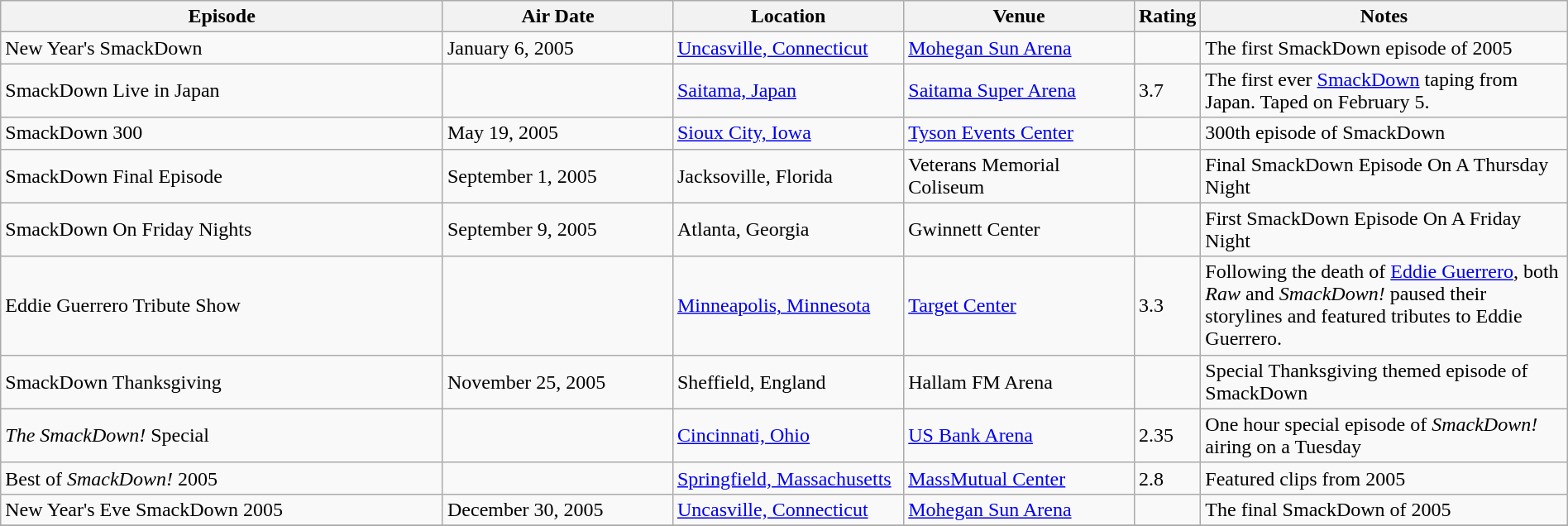<table class="wikitable plainrowheaders sortable" style="width:100%;">
<tr>
<th style="width:29%;">Episode</th>
<th style="width:15%;">Air Date</th>
<th style="width:15%;">Location</th>
<th style="width:15%;">Venue</th>
<th style="width:2%;">Rating</th>
<th style="width:99%;">Notes</th>
</tr>
<tr>
<td>New Year's SmackDown</td>
<td>January 6, 2005</td>
<td><a href='#'>Uncasville, Connecticut</a></td>
<td><a href='#'>Mohegan Sun Arena</a></td>
<td></td>
<td>The first SmackDown episode of 2005</td>
</tr>
<tr>
<td>SmackDown Live in Japan</td>
<td></td>
<td><a href='#'>Saitama, Japan</a></td>
<td><a href='#'>Saitama Super Arena</a></td>
<td>3.7</td>
<td>The first ever <a href='#'>SmackDown</a> taping from Japan. Taped on February 5.</td>
</tr>
<tr>
<td>SmackDown 300</td>
<td>May 19, 2005</td>
<td><a href='#'>Sioux City, Iowa</a></td>
<td><a href='#'>Tyson Events Center</a></td>
<td></td>
<td>300th episode of SmackDown</td>
</tr>
<tr>
<td>SmackDown Final Episode</td>
<td>September 1, 2005</td>
<td>Jacksoville, Florida</td>
<td>Veterans Memorial Coliseum</td>
<td></td>
<td>Final SmackDown Episode On A Thursday Night</td>
</tr>
<tr>
<td>SmackDown On Friday Nights</td>
<td>September 9, 2005</td>
<td>Atlanta, Georgia</td>
<td>Gwinnett Center</td>
<td></td>
<td>First SmackDown Episode On A Friday Night</td>
</tr>
<tr>
<td>Eddie Guerrero Tribute Show</td>
<td></td>
<td><a href='#'>Minneapolis, Minnesota</a></td>
<td><a href='#'>Target Center</a></td>
<td>3.3</td>
<td>Following the death of <a href='#'>Eddie Guerrero</a>, both <em>Raw</em> and <em>SmackDown!</em> paused their storylines and featured tributes to Eddie Guerrero.</td>
</tr>
<tr>
<td>SmackDown Thanksgiving</td>
<td>November 25, 2005</td>
<td>Sheffield, England</td>
<td>Hallam FM Arena</td>
<td></td>
<td>Special Thanksgiving themed episode of SmackDown</td>
</tr>
<tr>
<td><em>The SmackDown!</em> Special</td>
<td></td>
<td><a href='#'>Cincinnati, Ohio</a></td>
<td><a href='#'>US Bank Arena</a></td>
<td>2.35</td>
<td>One hour special episode of <em>SmackDown!</em> airing on a Tuesday</td>
</tr>
<tr>
<td>Best of <em>SmackDown!</em> 2005</td>
<td></td>
<td><a href='#'>Springfield, Massachusetts</a></td>
<td><a href='#'>MassMutual Center</a></td>
<td>2.8</td>
<td>Featured clips from 2005</td>
</tr>
<tr>
<td>New Year's Eve SmackDown 2005</td>
<td>December 30, 2005</td>
<td><a href='#'>Uncasville, Connecticut</a></td>
<td><a href='#'>Mohegan Sun Arena</a></td>
<td></td>
<td>The final SmackDown of 2005</td>
</tr>
<tr>
</tr>
</table>
